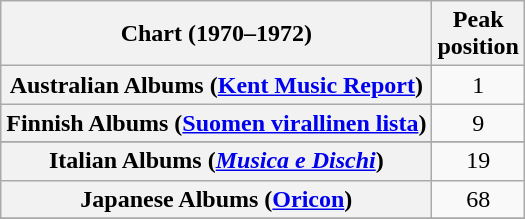<table class="wikitable sortable plainrowheaders">
<tr>
<th scope="col">Chart (1970–1972)</th>
<th scope="col">Peak<br>position</th>
</tr>
<tr>
<th scope="row">Australian Albums (<a href='#'>Kent Music Report</a>)</th>
<td align="center">1</td>
</tr>
<tr>
<th scope="row">Finnish Albums (<a href='#'>Suomen virallinen lista</a>)</th>
<td align="center">9</td>
</tr>
<tr>
</tr>
<tr>
<th scope="row">Italian Albums (<em><a href='#'>Musica e Dischi</a></em>)</th>
<td align="center">19</td>
</tr>
<tr>
<th scope="row">Japanese Albums (<a href='#'>Oricon</a>)</th>
<td align="center">68</td>
</tr>
<tr>
</tr>
<tr>
</tr>
<tr>
</tr>
</table>
